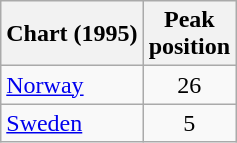<table class="wikitable">
<tr>
<th>Chart (1995)</th>
<th>Peak<br>position</th>
</tr>
<tr>
<td><a href='#'>Norway</a></td>
<td align="center">26</td>
</tr>
<tr>
<td><a href='#'>Sweden</a></td>
<td align="center">5</td>
</tr>
</table>
